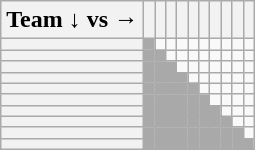<table class="wikitable">
<tr>
<th>Team ↓ vs →</th>
<th></th>
<th></th>
<th></th>
<th></th>
<th></th>
<th></th>
<th></th>
<th></th>
<th></th>
<th></th>
</tr>
<tr>
<th></th>
<td style="background:darkgray"></td>
<td></td>
<td></td>
<td></td>
<td></td>
<td></td>
<td></td>
<td></td>
<td></td>
<td></td>
</tr>
<tr>
<th></th>
<td style="background:darkgray"></td>
<td style="background:darkgray"></td>
<td></td>
<td></td>
<td></td>
<td></td>
<td></td>
<td></td>
<td></td>
<td></td>
</tr>
<tr>
<th></th>
<td style="background:darkgray"></td>
<td style="background:darkgray"></td>
<td style="background:darkgray"></td>
<td></td>
<td></td>
<td></td>
<td></td>
<td></td>
<td></td>
<td></td>
</tr>
<tr>
<th></th>
<td style="background:darkgray"></td>
<td style="background:darkgray"></td>
<td style="background:darkgray"></td>
<td style="background:darkgray"></td>
<td></td>
<td></td>
<td></td>
<td></td>
<td></td>
<td></td>
</tr>
<tr>
<th></th>
<td style="background:darkgray"></td>
<td style="background:darkgray"></td>
<td style="background:darkgray"></td>
<td style="background:darkgray"></td>
<td style="background:darkgray"></td>
<td></td>
<td></td>
<td></td>
<td></td>
<td></td>
</tr>
<tr>
<th></th>
<td style="background:darkgray"></td>
<td style="background:darkgray"></td>
<td style="background:darkgray"></td>
<td style="background:darkgray"></td>
<td style="background:darkgray"></td>
<td style="background:darkgray"></td>
<td></td>
<td></td>
<td></td>
<td></td>
</tr>
<tr>
<th></th>
<td style="background:darkgray"></td>
<td style="background:darkgray"></td>
<td style="background:darkgray"></td>
<td style="background:darkgray"></td>
<td style="background:darkgray"></td>
<td style="background:darkgray"></td>
<td style="background:darkgray"></td>
<td></td>
<td></td>
<td></td>
</tr>
<tr>
<th></th>
<td style="background:darkgray"></td>
<td style="background:darkgray"></td>
<td style="background:darkgray"></td>
<td style="background:darkgray"></td>
<td style="background:darkgray"></td>
<td style="background:darkgray"></td>
<td style="background:darkgray"></td>
<td style="background:darkgray"></td>
<td></td>
<td></td>
</tr>
<tr>
<th></th>
<td style="background:darkgray"></td>
<td style="background:darkgray"></td>
<td style="background:darkgray"></td>
<td style="background:darkgray"></td>
<td style="background:darkgray"></td>
<td style="background:darkgray"></td>
<td style="background:darkgray"></td>
<td style="background:darkgray"></td>
<td style="background:darkgray"></td>
<td></td>
</tr>
<tr>
<th></th>
<td style="background:darkgray"></td>
<td style="background:darkgray"></td>
<td style="background:darkgray"></td>
<td style="background:darkgray"></td>
<td style="background:darkgray"></td>
<td style="background:darkgray"></td>
<td style="background:darkgray"></td>
<td style="background:darkgray"></td>
<td style="background:darkgray"></td>
<td style="background:darkgray"></td>
</tr>
</table>
